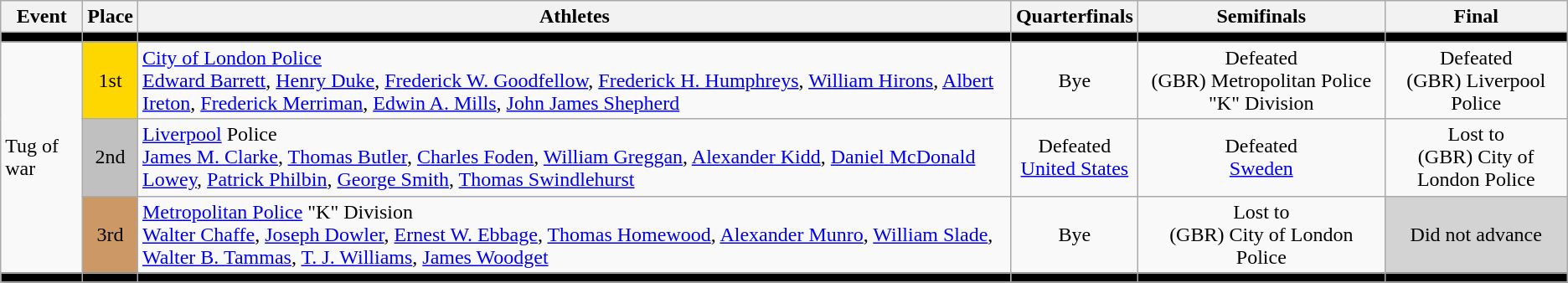<table class=wikitable>
<tr>
<th>Event</th>
<th>Place</th>
<th>Athletes</th>
<th>Quarterfinals</th>
<th>Semifinals</th>
<th>Final</th>
</tr>
<tr bgcolor=black>
<td></td>
<td></td>
<td></td>
<td></td>
<td></td>
<td></td>
</tr>
<tr align=center>
<td rowspan=3 align=left>Tug of war</td>
<td bgcolor=gold>1st</td>
<td align=left><a href='#'>City of London Police</a> <br> <a href='#'>Edward Barrett</a>, <a href='#'>Henry Duke</a>, <a href='#'>Frederick W. Goodfellow</a>, <a href='#'>Frederick H. Humphreys</a>, <a href='#'>William Hirons</a>, <a href='#'>Albert Ireton</a>, <a href='#'>Frederick Merriman</a>, <a href='#'>Edwin A. Mills</a>, <a href='#'>John James Shepherd</a></td>
<td>Bye</td>
<td>Defeated <br> (GBR) Metropolitan Police "K" Division</td>
<td>Defeated <br> (GBR) Liverpool Police</td>
</tr>
<tr align=center>
<td bgcolor=silver>2nd</td>
<td align=left><a href='#'>Liverpool</a> Police <br> <a href='#'>James M. Clarke</a>, <a href='#'>Thomas Butler</a>, <a href='#'>Charles Foden</a>, <a href='#'>William Greggan</a>, <a href='#'>Alexander Kidd</a>, <a href='#'>Daniel McDonald Lowey</a>, <a href='#'>Patrick Philbin</a>, <a href='#'>George Smith</a>, <a href='#'>Thomas Swindlehurst</a></td>
<td>Defeated <br> <a href='#'>United States</a></td>
<td>Defeated <br> <a href='#'>Sweden</a></td>
<td>Lost to <br> (GBR) City of London Police</td>
</tr>
<tr align=center>
<td bgcolor=cc9966>3rd</td>
<td align=left><a href='#'>Metropolitan Police</a> "K" Division <br> <a href='#'>Walter Chaffe</a>, <a href='#'>Joseph Dowler</a>, <a href='#'>Ernest W. Ebbage</a>, <a href='#'>Thomas Homewood</a>, <a href='#'>Alexander Munro</a>, <a href='#'>William Slade</a>, <a href='#'>Walter B. Tammas</a>, <a href='#'>T. J. Williams</a>, <a href='#'>James Woodget</a></td>
<td>Bye</td>
<td>Lost to <br> (GBR) City of London Police</td>
<td bgcolor=lightgray>Did not advance</td>
</tr>
<tr bgcolor=black>
<td></td>
<td></td>
<td></td>
<td></td>
<td></td>
<td></td>
</tr>
</table>
